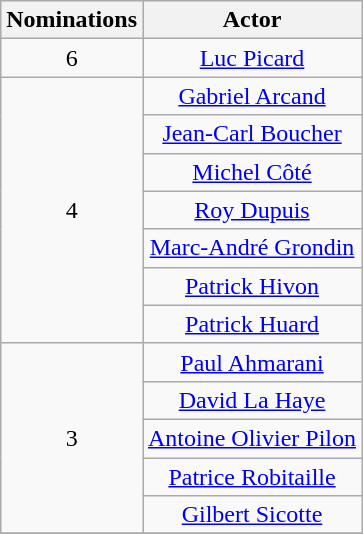<table class="wikitable" style="text-align:center;">
<tr>
<th scope="col" width="13">Nominations</th>
<th scope="col" align="center">Actor</th>
</tr>
<tr>
<td rowspan="1" style="text-align:center;">6</td>
<td><a href='#'>Luc Picard</a></td>
</tr>
<tr>
<td rowspan="7" style="text-align:center;">4</td>
<td><a href='#'>Gabriel Arcand</a></td>
</tr>
<tr>
<td><a href='#'>Jean-Carl Boucher</a></td>
</tr>
<tr>
<td><a href='#'>Michel Côté</a></td>
</tr>
<tr>
<td><a href='#'>Roy Dupuis</a></td>
</tr>
<tr>
<td><a href='#'>Marc-André Grondin</a></td>
</tr>
<tr>
<td><a href='#'>Patrick Hivon</a></td>
</tr>
<tr>
<td><a href='#'>Patrick Huard</a></td>
</tr>
<tr>
<td rowspan="5" style="text-align:center;">3</td>
<td><a href='#'>Paul Ahmarani</a></td>
</tr>
<tr>
<td><a href='#'>David La Haye</a></td>
</tr>
<tr>
<td><a href='#'>Antoine Olivier Pilon</a></td>
</tr>
<tr>
<td><a href='#'>Patrice Robitaille</a></td>
</tr>
<tr>
<td><a href='#'>Gilbert Sicotte</a></td>
</tr>
<tr>
</tr>
</table>
